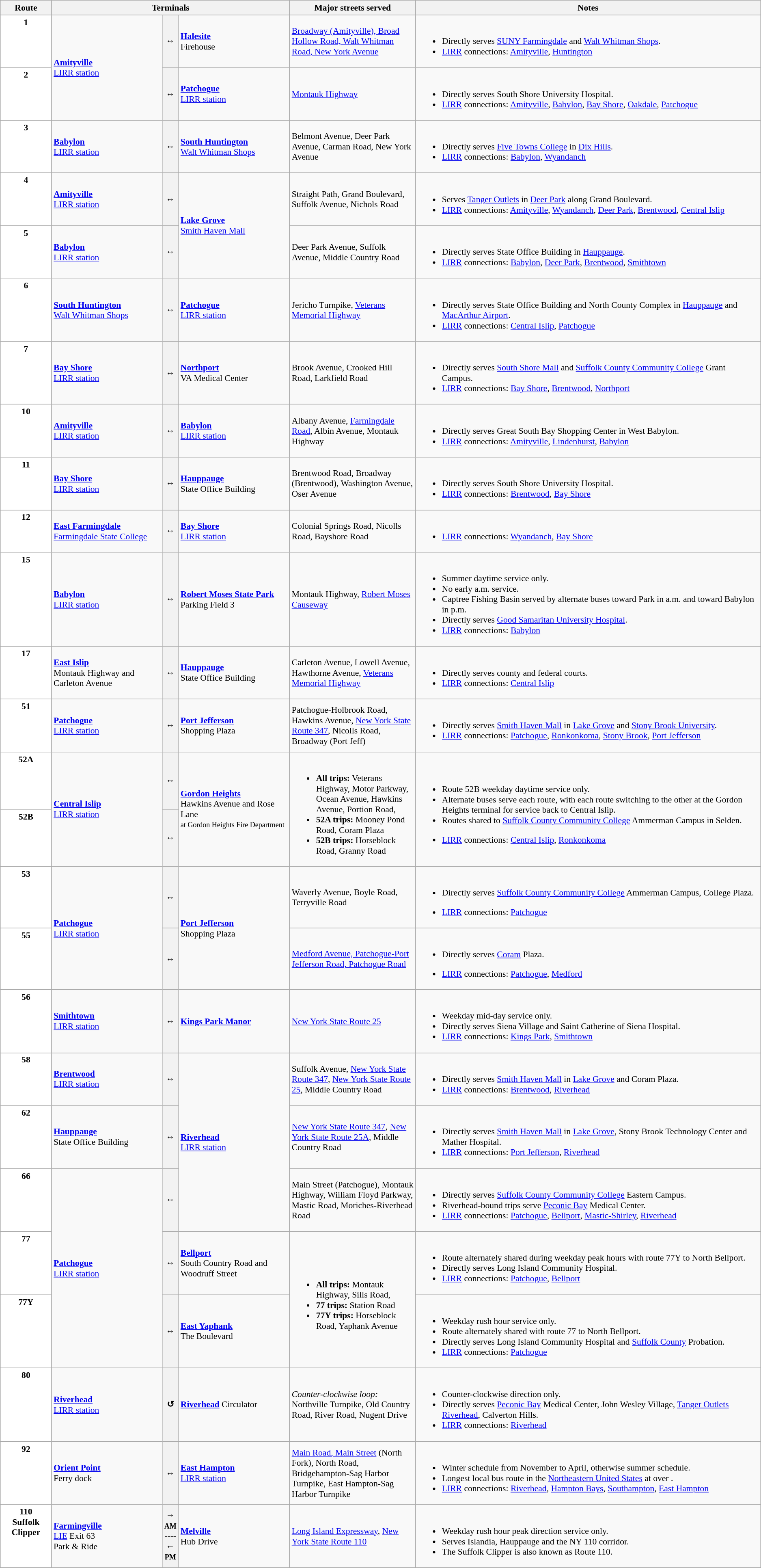<table class="wikitable" style="font-size: 90%;" |>
<tr>
<th>Route</th>
<th colspan="3">Terminals</th>
<th width="200px">Major streets served</th>
<th>Notes</th>
</tr>
<tr>
<td style="background:white; color:black" align="center" valign="top"><div><strong>1</strong></div></td>
<td rowspan="2"><strong><a href='#'>Amityville</a></strong><br><a href='#'>LIRR station</a></td>
<th><span>↔</span></th>
<td><strong><a href='#'>Halesite</a></strong><br>Firehouse</td>
<td><a href='#'>Broadway (Amityville), Broad Hollow Road, Walt Whitman Road, New York Avenue</a></td>
<td><br><ul><li>Directly serves <a href='#'>SUNY Farmingdale</a> and <a href='#'>Walt Whitman Shops</a>.</li><li><a href='#'>LIRR</a> connections: <a href='#'>Amityville</a>, <a href='#'>Huntington</a></li></ul></td>
</tr>
<tr>
<td style="background:white; color:black" align="center" valign="top"><div><strong>2</strong></div></td>
<th><span>↔</span></th>
<td><strong><a href='#'>Patchogue</a></strong><br><a href='#'>LIRR station</a></td>
<td><a href='#'>Montauk Highway</a></td>
<td><br><ul><li>Directly serves South Shore University Hospital.</li><li><a href='#'>LIRR</a> connections: <a href='#'>Amityville</a>, <a href='#'>Babylon</a>, <a href='#'>Bay Shore</a>, <a href='#'>Oakdale</a>, <a href='#'>Patchogue</a></li></ul></td>
</tr>
<tr>
<td style="background:white; color:black" align="center" valign="top"><div><strong>3</strong></div></td>
<td><strong><a href='#'>Babylon</a></strong><br><a href='#'>LIRR station</a></td>
<th><span>↔</span></th>
<td><strong><a href='#'>South Huntington</a></strong><br><a href='#'>Walt Whitman Shops</a></td>
<td>Belmont Avenue, Deer Park Avenue, Carman Road, New York Avenue</td>
<td><br><ul><li>Directly serves <a href='#'>Five Towns College</a> in <a href='#'>Dix Hills</a>.</li><li><a href='#'>LIRR</a> connections: <a href='#'>Babylon</a>, <a href='#'>Wyandanch</a></li></ul></td>
</tr>
<tr>
<td style="background:white; color:black" align="center" valign="top"><div><strong>4</strong></div></td>
<td><strong><a href='#'>Amityville</a></strong><br><a href='#'>LIRR station</a></td>
<th><span>↔</span></th>
<td rowspan="2"><strong><a href='#'>Lake Grove</a></strong><br><a href='#'>Smith Haven Mall</a></td>
<td>Straight Path, Grand Boulevard, Suffolk Avenue, Nichols Road</td>
<td><br><ul><li>Serves <a href='#'>Tanger Outlets</a> in <a href='#'>Deer Park</a> along Grand Boulevard.</li><li><a href='#'>LIRR</a> connections: <a href='#'>Amityville</a>, <a href='#'>Wyandanch</a>, <a href='#'>Deer Park</a>, <a href='#'>Brentwood</a>, <a href='#'>Central Islip</a></li></ul></td>
</tr>
<tr>
<td style="background:white; color:black" align="center" valign="top"><div><strong>5</strong></div></td>
<td><strong><a href='#'>Babylon</a></strong><br><a href='#'>LIRR station</a></td>
<th><span>↔</span></th>
<td>Deer Park Avenue, Suffolk Avenue, Middle Country Road</td>
<td><br><ul><li>Directly serves State Office Building in <a href='#'>Hauppauge</a>.</li><li><a href='#'>LIRR</a> connections: <a href='#'>Babylon</a>, <a href='#'>Deer Park</a>, <a href='#'>Brentwood</a>, <a href='#'>Smithtown</a></li></ul></td>
</tr>
<tr>
<td style="background:white; color:black" align="center" valign="top"><div><strong>6</strong></div></td>
<td><strong><a href='#'>South Huntington</a></strong><br><a href='#'>Walt Whitman Shops</a></td>
<th><span>↔</span></th>
<td><strong><a href='#'>Patchogue</a></strong><br><a href='#'>LIRR station</a></td>
<td>Jericho Turnpike, <a href='#'>Veterans Memorial Highway</a></td>
<td><br><ul><li>Directly serves State Office Building and North County Complex in <a href='#'>Hauppauge</a> and <a href='#'>MacArthur Airport</a>.</li><li><a href='#'>LIRR</a> connections: <a href='#'>Central Islip</a>, <a href='#'>Patchogue</a></li></ul></td>
</tr>
<tr>
<td style="background:white; color:black" align="center" valign="top"><div><strong>7</strong></div></td>
<td><strong><a href='#'>Bay Shore</a></strong><br><a href='#'>LIRR station</a></td>
<th><span>↔</span></th>
<td><strong><a href='#'>Northport</a></strong><br>VA Medical Center</td>
<td>Brook Avenue, Crooked Hill Road, Larkfield Road</td>
<td><br><ul><li>Directly serves <a href='#'>South Shore Mall</a> and <a href='#'>Suffolk County Community College</a> Grant Campus.</li><li><a href='#'>LIRR</a> connections: <a href='#'>Bay Shore</a>, <a href='#'>Brentwood</a>, <a href='#'>Northport</a></li></ul></td>
</tr>
<tr>
<td style="background:white; color:black" align="center" valign="top"><div><strong>10</strong></div></td>
<td><strong><a href='#'>Amityville</a></strong><br><a href='#'>LIRR station</a></td>
<th><span>↔</span></th>
<td><strong><a href='#'>Babylon</a></strong><br><a href='#'>LIRR station</a></td>
<td>Albany Avenue, <a href='#'>Farmingdale Road</a>, Albin Avenue, Montauk Highway</td>
<td><br><ul><li>Directly serves Great South Bay Shopping Center in West Babylon.</li><li><a href='#'>LIRR</a> connections: <a href='#'>Amityville</a>, <a href='#'>Lindenhurst</a>, <a href='#'>Babylon</a></li></ul></td>
</tr>
<tr>
<td style="background:white; color:black" align="center" valign="top"><div><strong>11</strong></div></td>
<td><strong><a href='#'>Bay Shore</a></strong><br><a href='#'>LIRR station</a></td>
<th><span>↔</span></th>
<td><strong><a href='#'>Hauppauge</a></strong><br>State Office Building</td>
<td>Brentwood Road, Broadway (Brentwood), Washington Avenue, Oser Avenue</td>
<td><br><ul><li>Directly serves South Shore University Hospital.</li><li><a href='#'>LIRR</a> connections: <a href='#'>Brentwood</a>, <a href='#'>Bay Shore</a></li></ul></td>
</tr>
<tr>
<td style="background:white; color:black" align="center" valign="top"><div><strong>12</strong></div></td>
<td><strong><a href='#'>East Farmingdale</a></strong><br><a href='#'>Farmingdale State College</a></td>
<th><span>↔</span></th>
<td><strong><a href='#'>Bay Shore</a></strong><br><a href='#'>LIRR station</a></td>
<td>Colonial Springs Road, Nicolls Road, Bayshore Road</td>
<td><br><ul><li><a href='#'>LIRR</a> connections: <a href='#'>Wyandanch</a>, <a href='#'>Bay Shore</a></li></ul></td>
</tr>
<tr>
<td style="background:white; color:black" align="center" valign="top"><div><strong>15</strong></div></td>
<td><strong><a href='#'>Babylon</a></strong><br><a href='#'>LIRR station</a></td>
<th><span>↔</span></th>
<td><strong><a href='#'>Robert Moses State Park</a></strong><br>Parking Field 3</td>
<td>Montauk Highway, <a href='#'>Robert Moses Causeway</a></td>
<td><br><ul><li>Summer daytime service only.</li><li>No early a.m. service.</li><li>Captree Fishing Basin served by alternate buses toward Park in a.m. and toward Babylon in p.m.</li><li>Directly serves <a href='#'>Good Samaritan University Hospital</a>.</li><li><a href='#'>LIRR</a> connections: <a href='#'>Babylon</a></li></ul></td>
</tr>
<tr>
<td style="background:white; color:black" align="center" valign="top"><div><strong>17</strong></div></td>
<td><strong><a href='#'>East Islip</a></strong><br>Montauk Highway and Carleton Avenue</td>
<th><span>↔</span></th>
<td><strong><a href='#'>Hauppauge</a></strong><br>State Office Building</td>
<td>Carleton Avenue, Lowell Avenue, Hawthorne Avenue, <a href='#'>Veterans Memorial Highway</a></td>
<td><br><ul><li>Directly serves county and federal courts.</li><li><a href='#'>LIRR</a> connections: <a href='#'>Central Islip</a></li></ul></td>
</tr>
<tr>
<td style="background:white; color:black" align="center" valign="top"><div><strong>51</strong></div></td>
<td><strong><a href='#'>Patchogue</a></strong><br><a href='#'>LIRR station</a></td>
<th><span>↔</span></th>
<td><strong><a href='#'>Port Jefferson</a></strong><br>Shopping Plaza</td>
<td>Patchogue-Holbrook Road, Hawkins Avenue, <a href='#'>New York State Route 347</a>, Nicolls Road, Broadway (Port Jeff)</td>
<td><br><ul><li>Directly serves <a href='#'>Smith Haven Mall</a> in <a href='#'>Lake Grove</a> and <a href='#'>Stony Brook University</a>.</li><li><a href='#'>LIRR</a> connections: <a href='#'>Patchogue</a>, <a href='#'>Ronkonkoma</a>, <a href='#'>Stony Brook</a>, <a href='#'>Port Jefferson</a></li></ul></td>
</tr>
<tr>
<td style="background:white; color:black" align="center" valign="top"><div><strong>52A</strong></div></td>
<td rowspan="2"><strong><a href='#'>Central Islip</a></strong><br><a href='#'>LIRR station</a></td>
<th><span>↔</span></th>
<td rowspan="2"><strong><a href='#'>Gordon Heights</a></strong><br>Hawkins Avenue and Rose Lane<br><small>at Gordon Heights Fire Department</small></td>
<td rowspan="2"><br><ul><li><strong>All trips:</strong> Veterans Highway, Motor Parkway, Ocean Avenue, Hawkins Avenue, Portion Road,</li><li><strong>52A trips:</strong> Mooney Pond Road, Coram Plaza</li><li><strong>52B trips:</strong> Horseblock Road, Granny Road</li></ul></td>
<td rowspan="2"><br><ul><li>Route 52B weekday daytime service only.</li><li>Alternate buses serve each route, with each route switching to the other at the Gordon Heights terminal for service back to Central Islip.</li><li>Routes shared to <a href='#'>Suffolk County Community College</a> Ammerman Campus in Selden.</li></ul><ul><li><a href='#'>LIRR</a> connections: <a href='#'>Central Islip</a>, <a href='#'>Ronkonkoma</a></li></ul></td>
</tr>
<tr>
<td style="background:white; color:black" align="center" valign="top"><div><strong>52B</strong></div></td>
<th><span>↔</span></th>
</tr>
<tr>
<td style="background:white; color:black" align="center" valign="top"><div><strong>53</strong></div></td>
<td rowspan="2"><strong><a href='#'>Patchogue</a></strong><br><a href='#'>LIRR station</a></td>
<th><span>↔</span></th>
<td rowspan="2"><strong><a href='#'>Port Jefferson</a></strong><br>Shopping Plaza</td>
<td>Waverly Avenue, Boyle Road, Terryville Road</td>
<td><br><ul><li>Directly serves <a href='#'>Suffolk County Community College</a> Ammerman Campus, College Plaza.</li></ul><ul><li><a href='#'>LIRR</a> connections: <a href='#'>Patchogue</a></li></ul></td>
</tr>
<tr>
<td style="background:white; color:black" align="center" valign="top"><div><strong>55</strong></div></td>
<th><span>↔</span></th>
<td><a href='#'>Medford Avenue, Patchogue-Port Jefferson Road, Patchogue Road</a></td>
<td><br><ul><li>Directly serves <a href='#'>Coram</a> Plaza.</li></ul><ul><li><a href='#'>LIRR</a> connections: <a href='#'>Patchogue</a>, <a href='#'>Medford</a></li></ul></td>
</tr>
<tr>
<td style="background:white; color:black" align="center" valign="top"><div><strong>56</strong></div></td>
<td><strong><a href='#'>Smithtown</a></strong><br><a href='#'>LIRR station</a></td>
<th><span>↔</span></th>
<td><strong><a href='#'>Kings Park Manor</a></strong><br></td>
<td><a href='#'>New York State Route 25</a></td>
<td><br><ul><li>Weekday mid-day service only.</li><li>Directly serves Siena Village and Saint Catherine of Siena Hospital.</li><li><a href='#'>LIRR</a> connections: <a href='#'>Kings Park</a>, <a href='#'>Smithtown</a></li></ul></td>
</tr>
<tr>
<td style="background:white; color:black" align="center" valign="top"><div><strong>58</strong></div></td>
<td><strong><a href='#'>Brentwood</a></strong><br><a href='#'>LIRR station</a></td>
<th><span>↔</span></th>
<td rowspan="3"><strong><a href='#'>Riverhead</a></strong><br><a href='#'>LIRR station</a></td>
<td>Suffolk Avenue, <a href='#'>New York State Route 347</a>, <a href='#'>New York State Route 25</a>, Middle Country Road</td>
<td><br><ul><li>Directly serves <a href='#'>Smith Haven Mall</a> in <a href='#'>Lake Grove</a> and Coram Plaza.</li><li><a href='#'>LIRR</a> connections: <a href='#'>Brentwood</a>, <a href='#'>Riverhead</a></li></ul></td>
</tr>
<tr>
<td style="background:white; color:black" align="center" valign="top"><div><strong>62</strong></div></td>
<td><strong><a href='#'>Hauppauge</a></strong><br>State Office Building</td>
<th><span>↔</span></th>
<td><a href='#'>New York State Route 347</a>, <a href='#'>New York State Route 25A</a>, Middle Country Road</td>
<td><br><ul><li>Directly serves <a href='#'>Smith Haven Mall</a> in <a href='#'>Lake Grove</a>, Stony Brook Technology Center and Mather Hospital.</li><li><a href='#'>LIRR</a> connections: <a href='#'>Port Jefferson</a>, <a href='#'>Riverhead</a></li></ul></td>
</tr>
<tr>
<td style="background:white; color:black" align="center" valign="top"><div><strong>66</strong></div></td>
<td rowspan="3"><strong><a href='#'>Patchogue</a></strong><br><a href='#'>LIRR station</a></td>
<th><span>↔</span></th>
<td>Main Street (Patchogue), Montauk Highway, Wiiliam Floyd Parkway, Mastic Road, Moriches-Riverhead Road</td>
<td><br><ul><li>Directly serves <a href='#'>Suffolk County Community College</a> Eastern Campus.</li><li>Riverhead-bound trips serve <a href='#'>Peconic Bay</a> Medical Center.</li><li><a href='#'>LIRR</a> connections: <a href='#'>Patchogue</a>, <a href='#'>Bellport</a>, <a href='#'>Mastic-Shirley</a>, <a href='#'>Riverhead</a></li></ul></td>
</tr>
<tr>
<td style="background:white; color:black" align="center" valign="top"><div><strong>77</strong></div></td>
<th><span>↔</span></th>
<td><strong><a href='#'>Bellport</a></strong><br>South Country Road and Woodruff Street</td>
<td rowspan="2"><br><ul><li><strong>All trips:</strong> Montauk Highway, Sills Road,</li><li><strong>77 trips:</strong> Station Road</li><li><strong>77Y trips:</strong> Horseblock Road, Yaphank Avenue</li></ul></td>
<td><br><ul><li>Route alternately shared during weekday peak hours with route 77Y to North Bellport.</li><li>Directly serves Long Island Community Hospital.</li><li><a href='#'>LIRR</a> connections: <a href='#'>Patchogue</a>, <a href='#'>Bellport</a></li></ul></td>
</tr>
<tr>
<td style="background:white; color:black" align="center" valign="top"><div><strong>77Y</strong></div></td>
<th><span>↔</span></th>
<td><strong><a href='#'>East Yaphank</a> </strong><br>The Boulevard</td>
<td><br><ul><li>Weekday rush hour service only.</li><li>Route alternately shared with route 77 to North Bellport.</li><li>Directly serves Long Island Community Hospital and <a href='#'>Suffolk County</a> Probation.</li><li><a href='#'>LIRR</a> connections: <a href='#'>Patchogue</a></li></ul></td>
</tr>
<tr>
<td style="background:white; color:black" align="center" valign="top"><div><strong>80</strong></div></td>
<td><strong><a href='#'>Riverhead</a></strong><br><a href='#'>LIRR station</a></td>
<th><span>↺</span></th>
<td><strong><a href='#'>Riverhead</a></strong> Circulator</td>
<td><em> Counter-clockwise loop:</em><br>Northville Turnpike, Old Country Road, River Road, Nugent Drive</td>
<td><br><ul><li>Counter-clockwise direction only.</li><li>Directly serves <a href='#'>Peconic Bay</a> Medical Center, John Wesley Village, <a href='#'>Tanger Outlets Riverhead</a>, Calverton Hills.</li><li><a href='#'>LIRR</a> connections: <a href='#'>Riverhead</a></li></ul></td>
</tr>
<tr>
<td style="background:white; color:black" align="center" valign="top"><div><strong>92</strong></div><br></td>
<td><strong><a href='#'>Orient Point</a></strong><br>Ferry dock</td>
<th><span>↔</span></th>
<td><strong><a href='#'>East Hampton</a></strong><br><a href='#'>LIRR station</a></td>
<td><a href='#'>Main Road, Main Street</a> (North Fork), North Road, Bridgehampton-Sag Harbor Turnpike, East Hampton-Sag Harbor Turnpike</td>
<td><br><ul><li>Winter schedule from November to April, otherwise summer schedule.</li><li>Longest local bus route in the <a href='#'>Northeastern United States</a> at over .</li><li><a href='#'>LIRR</a> connections: <a href='#'>Riverhead</a>, <a href='#'>Hampton Bays</a>, <a href='#'>Southampton</a>, <a href='#'>East Hampton</a></li></ul></td>
</tr>
<tr>
<td style="background:white; color:black" align="center" valign="top"><div><strong>110</strong><br><strong>Suffolk Clipper</strong>
</div></td>
<td><strong><a href='#'>Farmingville</a></strong><br><a href='#'>LIE</a> Exit 63<br>Park & Ride</td>
<th><span>→</span><br><small>AM</small><br>----<br><span>←</span><br><small>PM</small></th>
<td><strong><a href='#'>Melville</a></strong><br>Hub Drive</td>
<td><a href='#'>Long Island Expressway</a>, <a href='#'>New York State Route 110</a></td>
<td><br><ul><li>Weekday rush hour peak direction service only.</li><li>Serves Islandia, Hauppauge and the NY 110 corridor.</li><li>The Suffolk Clipper is also known as Route 110.</li></ul></td>
</tr>
<tr>
</tr>
</table>
